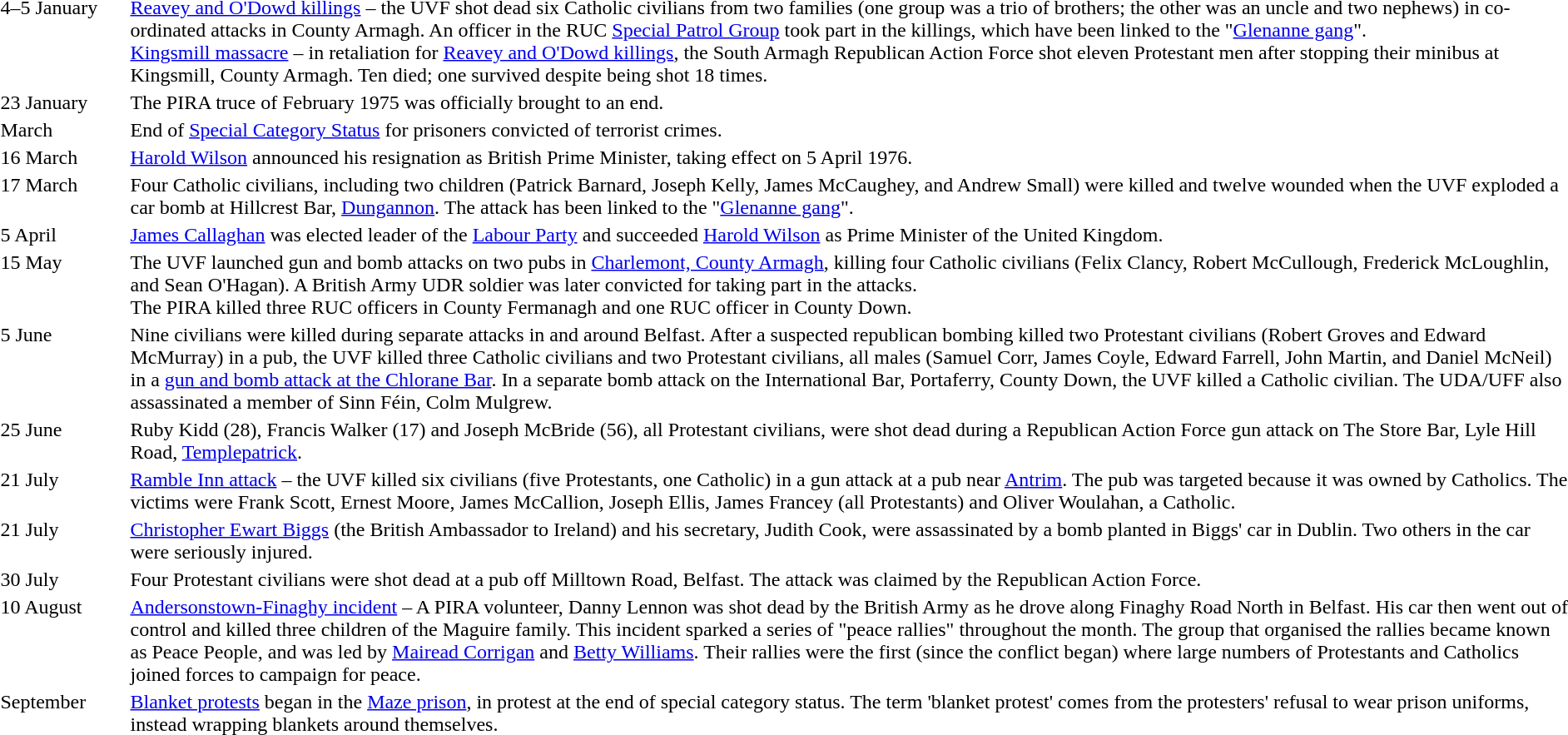<table width=100%>
<tr>
<td style="width:100px; vertical-align:top;">4–5 January</td>
<td><a href='#'>Reavey and O'Dowd killings</a> – the UVF shot dead six Catholic civilians from two families (one group was a trio of brothers; the other was an uncle and two nephews) in co-ordinated attacks in County Armagh. An officer in the RUC <a href='#'>Special Patrol Group</a> took part in the killings, which have been linked to the "<a href='#'>Glenanne gang</a>".<br><a href='#'>Kingsmill massacre</a> – in retaliation for <a href='#'>Reavey and O'Dowd killings</a>, the South Armagh Republican Action Force shot eleven Protestant men after stopping their minibus at Kingsmill, County Armagh. Ten died; one survived despite being shot 18 times.</td>
</tr>
<tr>
<td valign="top">23 January</td>
<td>The PIRA truce of February 1975 was officially brought to an end.</td>
</tr>
<tr>
<td valign="top">March</td>
<td>End of <a href='#'>Special Category Status</a> for prisoners convicted of terrorist crimes.</td>
</tr>
<tr>
<td valign="top">16 March</td>
<td><a href='#'>Harold Wilson</a> announced his resignation as British Prime Minister, taking effect on 5 April 1976.</td>
</tr>
<tr>
<td valign="top">17 March</td>
<td>Four Catholic civilians, including two children (Patrick Barnard, Joseph Kelly, James McCaughey, and Andrew Small) were killed and twelve wounded when the UVF exploded a car bomb at Hillcrest Bar, <a href='#'>Dungannon</a>. The attack has been linked to the "<a href='#'>Glenanne gang</a>".</td>
</tr>
<tr>
<td valign="top">5 April</td>
<td><a href='#'>James Callaghan</a> was elected leader of the <a href='#'>Labour Party</a> and succeeded <a href='#'>Harold Wilson</a> as Prime Minister of the United Kingdom.</td>
</tr>
<tr>
<td valign="top">15 May</td>
<td>The UVF launched gun and bomb attacks on two pubs in <a href='#'>Charlemont, County Armagh</a>, killing four Catholic civilians (Felix Clancy, Robert McCullough, Frederick McLoughlin, and Sean O'Hagan). A British Army UDR soldier was later convicted for taking part in the attacks.<br>The PIRA killed three RUC officers in County Fermanagh and one RUC officer in County Down.</td>
</tr>
<tr>
<td valign="top">5 June</td>
<td>Nine civilians were killed during separate attacks in and around Belfast. After a suspected republican bombing killed two Protestant civilians (Robert Groves and Edward McMurray) in a pub, the UVF killed three Catholic civilians and two Protestant civilians, all males (Samuel Corr, James Coyle, Edward Farrell, John Martin, and Daniel McNeil) in a <a href='#'>gun and bomb attack at the Chlorane Bar</a>. In a separate bomb attack on the International Bar, Portaferry, County Down, the UVF killed a Catholic civilian. The UDA/UFF also assassinated a member of Sinn Féin, Colm Mulgrew.</td>
</tr>
<tr>
<td valign="top">25 June</td>
<td>Ruby Kidd (28), Francis Walker (17) and Joseph McBride (56), all Protestant civilians, were shot dead during a Republican Action Force gun attack on The Store Bar, Lyle Hill Road, <a href='#'>Templepatrick</a>.</td>
</tr>
<tr>
<td valign="top">21 July</td>
<td><a href='#'>Ramble Inn attack</a> – the UVF killed six civilians (five Protestants, one Catholic) in a gun attack at a pub near <a href='#'>Antrim</a>. The pub was targeted because it was owned by Catholics. The victims were Frank Scott, Ernest Moore, James McCallion, Joseph Ellis, James Francey (all Protestants) and Oliver Woulahan, a Catholic.</td>
</tr>
<tr>
<td valign="top">21 July</td>
<td><a href='#'>Christopher Ewart Biggs</a> (the British Ambassador to Ireland) and his secretary, Judith Cook, were assassinated by a bomb planted in Biggs' car in Dublin. Two others in the car were seriously injured.</td>
</tr>
<tr>
<td valign="top">30 July</td>
<td>Four Protestant civilians were shot dead at a pub off Milltown Road, Belfast. The attack was claimed by the Republican Action Force.</td>
</tr>
<tr>
<td valign="top">10 August</td>
<td><a href='#'>Andersonstown-Finaghy incident</a> – A PIRA volunteer, Danny Lennon was shot dead by the British Army as he drove along Finaghy Road North in Belfast. His car then went out of control and killed three children of the Maguire family. This incident sparked a series of "peace rallies" throughout the month. The group that organised the rallies became known as Peace People, and was led by <a href='#'>Mairead Corrigan</a> and <a href='#'>Betty Williams</a>. Their rallies were the first (since the conflict began) where large numbers of Protestants and Catholics joined forces to campaign for peace.</td>
</tr>
<tr>
<td valign="top">September</td>
<td><a href='#'>Blanket protests</a> began in the <a href='#'>Maze prison</a>, in protest at the end of special category status. The term 'blanket protest' comes from the protesters' refusal to wear prison uniforms, instead wrapping blankets around themselves.</td>
</tr>
</table>
